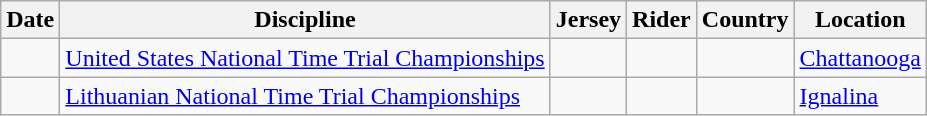<table class="wikitable">
<tr>
<th>Date</th>
<th>Discipline</th>
<th>Jersey</th>
<th>Rider</th>
<th>Country</th>
<th>Location</th>
</tr>
<tr>
<td></td>
<td><a href='#'>United States National Time Trial Championships</a></td>
<td></td>
<td></td>
<td></td>
<td><a href='#'>Chattanooga</a></td>
</tr>
<tr>
<td></td>
<td><a href='#'>Lithuanian National Time Trial Championships</a></td>
<td></td>
<td></td>
<td></td>
<td><a href='#'>Ignalina</a></td>
</tr>
</table>
